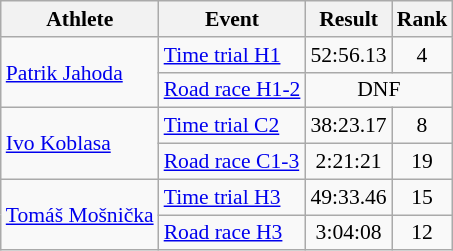<table class=wikitable style="font-size:90%">
<tr>
<th>Athlete</th>
<th>Event</th>
<th>Result</th>
<th>Rank</th>
</tr>
<tr align=center>
<td align=left rowspan=2><a href='#'>Patrik Jahoda</a></td>
<td align=left><a href='#'>Time trial H1</a></td>
<td>52:56.13</td>
<td>4</td>
</tr>
<tr align=center>
<td align=left><a href='#'>Road race H1-2</a></td>
<td colspan=2>DNF</td>
</tr>
<tr align=center>
<td align=left rowspan=2><a href='#'>Ivo Koblasa</a></td>
<td align=left><a href='#'>Time trial C2</a></td>
<td>38:23.17</td>
<td>8</td>
</tr>
<tr align=center>
<td align=left><a href='#'>Road race C1-3</a></td>
<td>2:21:21</td>
<td>19</td>
</tr>
<tr align=center>
<td align=left rowspan=2><a href='#'>Tomáš Mošnička</a></td>
<td align=left><a href='#'>Time trial H3</a></td>
<td>49:33.46</td>
<td>15</td>
</tr>
<tr align=center>
<td align=left><a href='#'>Road race H3</a></td>
<td>3:04:08</td>
<td>12</td>
</tr>
</table>
